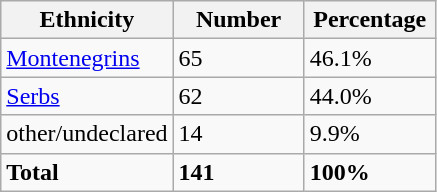<table class="wikitable">
<tr>
<th width="100px">Ethnicity</th>
<th width="80px">Number</th>
<th width="80px">Percentage</th>
</tr>
<tr>
<td><a href='#'>Montenegrins</a></td>
<td>65</td>
<td>46.1%</td>
</tr>
<tr>
<td><a href='#'>Serbs</a></td>
<td>62</td>
<td>44.0%</td>
</tr>
<tr>
<td>other/undeclared</td>
<td>14</td>
<td>9.9%</td>
</tr>
<tr>
<td><strong>Total</strong></td>
<td><strong>141</strong></td>
<td><strong>100%</strong></td>
</tr>
</table>
